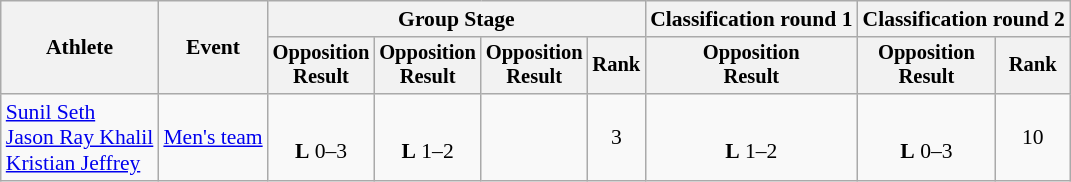<table class="wikitable" style="font-size:90%">
<tr>
<th rowspan=2>Athlete</th>
<th rowspan=2>Event</th>
<th colspan=4>Group Stage</th>
<th>Classification round 1</th>
<th colspan=2>Classification round 2</th>
</tr>
<tr style="font-size:95%">
<th>Opposition<br>Result</th>
<th>Opposition<br>Result</th>
<th>Opposition<br>Result</th>
<th>Rank</th>
<th>Opposition<br>Result</th>
<th>Opposition<br>Result</th>
<th>Rank</th>
</tr>
<tr align=center>
<td align=left><a href='#'>Sunil Seth</a><br><a href='#'>Jason Ray Khalil</a><br><a href='#'>Kristian Jeffrey</a></td>
<td align=left><a href='#'>Men's team</a></td>
<td><br><strong>L</strong> 0–3</td>
<td><br><strong>L</strong> 1–2</td>
<td></td>
<td>3</td>
<td><br><strong>L</strong> 1–2</td>
<td><br><strong>L</strong> 0–3</td>
<td>10</td>
</tr>
</table>
